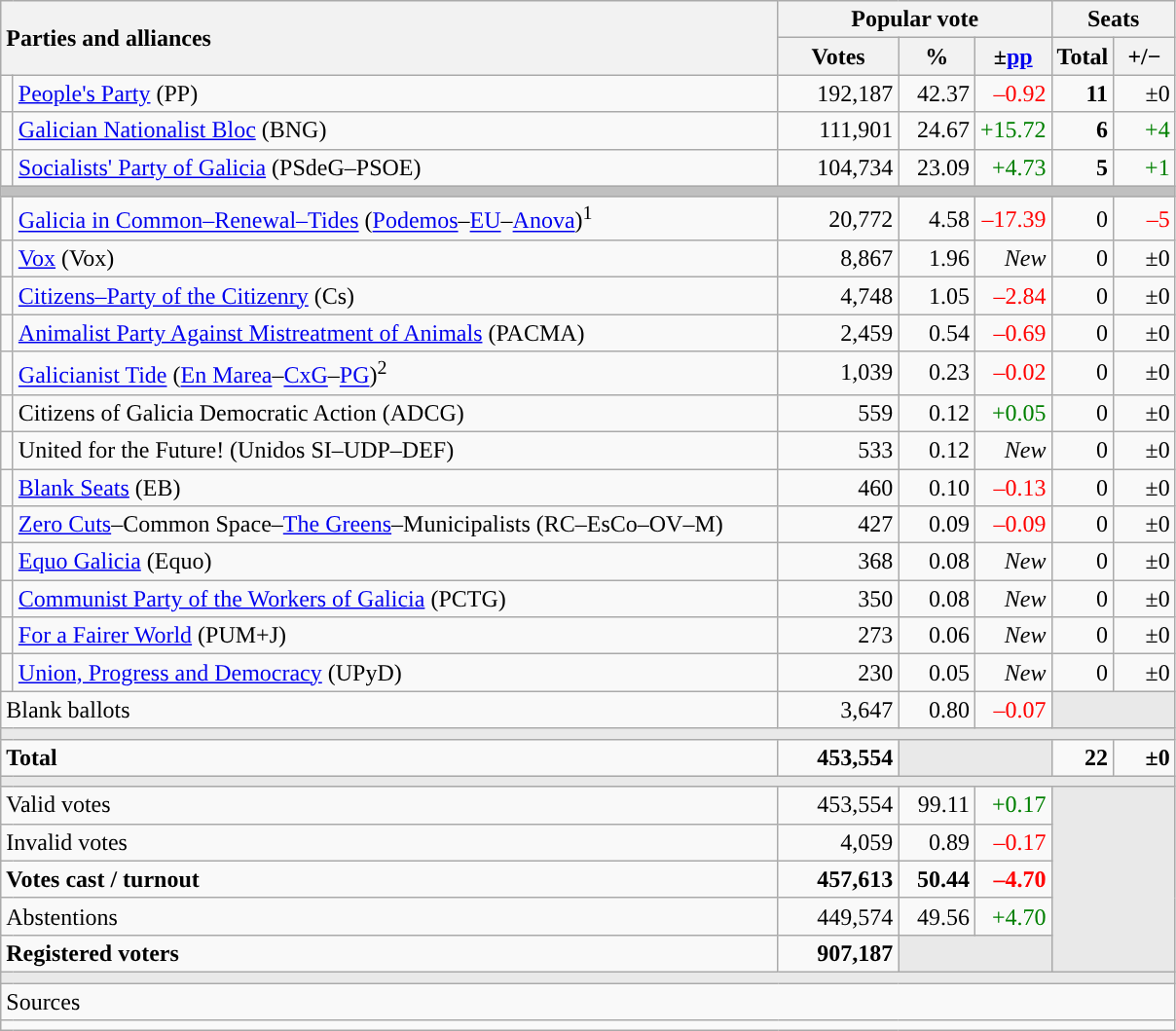<table class="wikitable" style="text-align:right;">
<tr>
<th style="text-align:left;" rowspan="2" colspan="2" width="525">Parties and alliances</th>
<th colspan="3">Popular vote</th>
<th colspan="2">Seats</th>
</tr>
<tr>
<th width="75">Votes</th>
<th width="45">%</th>
<th width="45">±<a href='#'>pp</a></th>
<th width="35">Total</th>
<th width="35">+/−</th>
</tr>
<tr>
<td width="1" style="color:inherit;background:"></td>
<td align="left"><a href='#'>People's Party</a> (PP)</td>
<td>192,187</td>
<td>42.37</td>
<td style="color:red;">–0.92</td>
<td><strong>11</strong></td>
<td>±0</td>
</tr>
<tr>
<td style="color:inherit;background:"></td>
<td align="left"><a href='#'>Galician Nationalist Bloc</a> (BNG)</td>
<td>111,901</td>
<td>24.67</td>
<td style="color:green;">+15.72</td>
<td><strong>6</strong></td>
<td style="color:green;">+4</td>
</tr>
<tr>
<td style="color:inherit;background:"></td>
<td align="left"><a href='#'>Socialists' Party of Galicia</a> (PSdeG–PSOE)</td>
<td>104,734</td>
<td>23.09</td>
<td style="color:green;">+4.73</td>
<td><strong>5</strong></td>
<td style="color:green;">+1</td>
</tr>
<tr>
<td colspan="7" bgcolor="#C0C0C0"></td>
</tr>
<tr>
<td style="color:inherit;background:"></td>
<td align="left"><a href='#'>Galicia in Common–Renewal–Tides</a> (<a href='#'>Podemos</a>–<a href='#'>EU</a>–<a href='#'>Anova</a>)<sup>1</sup></td>
<td>20,772</td>
<td>4.58</td>
<td style="color:red;">–17.39</td>
<td>0</td>
<td style="color:red;">–5</td>
</tr>
<tr>
<td style="color:inherit;background:"></td>
<td align="left"><a href='#'>Vox</a> (Vox)</td>
<td>8,867</td>
<td>1.96</td>
<td><em>New</em></td>
<td>0</td>
<td>±0</td>
</tr>
<tr>
<td style="color:inherit;background:"></td>
<td align="left"><a href='#'>Citizens–Party of the Citizenry</a> (Cs)</td>
<td>4,748</td>
<td>1.05</td>
<td style="color:red;">–2.84</td>
<td>0</td>
<td>±0</td>
</tr>
<tr>
<td style="color:inherit;background:"></td>
<td align="left"><a href='#'>Animalist Party Against Mistreatment of Animals</a> (PACMA)</td>
<td>2,459</td>
<td>0.54</td>
<td style="color:red;">–0.69</td>
<td>0</td>
<td>±0</td>
</tr>
<tr>
<td style="color:inherit;background:"></td>
<td align="left"><a href='#'>Galicianist Tide</a> (<a href='#'>En Marea</a>–<a href='#'>CxG</a>–<a href='#'>PG</a>)<sup>2</sup></td>
<td>1,039</td>
<td>0.23</td>
<td style="color:red;">–0.02</td>
<td>0</td>
<td>±0</td>
</tr>
<tr>
<td style="color:inherit;background:"></td>
<td align="left">Citizens of Galicia Democratic Action (ADCG)</td>
<td>559</td>
<td>0.12</td>
<td style="color:green;">+0.05</td>
<td>0</td>
<td>±0</td>
</tr>
<tr>
<td style="color:inherit;background:"></td>
<td align="left">United for the Future! (Unidos SI–UDP–DEF)</td>
<td>533</td>
<td>0.12</td>
<td><em>New</em></td>
<td>0</td>
<td>±0</td>
</tr>
<tr>
<td style="color:inherit;background:"></td>
<td align="left"><a href='#'>Blank Seats</a> (EB)</td>
<td>460</td>
<td>0.10</td>
<td style="color:red;">–0.13</td>
<td>0</td>
<td>±0</td>
</tr>
<tr>
<td style="color:inherit;background:"></td>
<td align="left"><a href='#'>Zero Cuts</a>–Common Space–<a href='#'>The Greens</a>–Municipalists (RC–EsCo–OV–M)</td>
<td>427</td>
<td>0.09</td>
<td style="color:red;">–0.09</td>
<td>0</td>
<td>±0</td>
</tr>
<tr>
<td style="color:inherit;background:"></td>
<td align="left"><a href='#'>Equo Galicia</a> (Equo)</td>
<td>368</td>
<td>0.08</td>
<td><em>New</em></td>
<td>0</td>
<td>±0</td>
</tr>
<tr>
<td style="color:inherit;background:"></td>
<td align="left"><a href='#'>Communist Party of the Workers of Galicia</a> (PCTG)</td>
<td>350</td>
<td>0.08</td>
<td><em>New</em></td>
<td>0</td>
<td>±0</td>
</tr>
<tr>
<td style="color:inherit;background:"></td>
<td align="left"><a href='#'>For a Fairer World</a> (PUM+J)</td>
<td>273</td>
<td>0.06</td>
<td><em>New</em></td>
<td>0</td>
<td>±0</td>
</tr>
<tr>
<td style="color:inherit;background:"></td>
<td align="left"><a href='#'>Union, Progress and Democracy</a> (UPyD)</td>
<td>230</td>
<td>0.05</td>
<td><em>New</em></td>
<td>0</td>
<td>±0</td>
</tr>
<tr>
<td align="left" colspan="2">Blank ballots</td>
<td>3,647</td>
<td>0.80</td>
<td style="color:red;">–0.07</td>
<td bgcolor="#E9E9E9" colspan="2"></td>
</tr>
<tr>
<td colspan="7" bgcolor="#E9E9E9"></td>
</tr>
<tr style="font-weight:bold;">
<td align="left" colspan="2">Total</td>
<td>453,554</td>
<td bgcolor="#E9E9E9" colspan="2"></td>
<td>22</td>
<td>±0</td>
</tr>
<tr>
<td colspan="7" bgcolor="#E9E9E9"></td>
</tr>
<tr>
<td align="left" colspan="2">Valid votes</td>
<td>453,554</td>
<td>99.11</td>
<td style="color:green;">+0.17</td>
<td bgcolor="#E9E9E9" colspan="2" rowspan="5"></td>
</tr>
<tr>
<td align="left" colspan="2">Invalid votes</td>
<td>4,059</td>
<td>0.89</td>
<td style="color:red;">–0.17</td>
</tr>
<tr style="font-weight:bold;">
<td align="left" colspan="2">Votes cast / turnout</td>
<td>457,613</td>
<td>50.44</td>
<td style="color:red;">–4.70</td>
</tr>
<tr>
<td align="left" colspan="2">Abstentions</td>
<td>449,574</td>
<td>49.56</td>
<td style="color:green;">+4.70</td>
</tr>
<tr style="font-weight:bold;">
<td align="left" colspan="2">Registered voters</td>
<td>907,187</td>
<td bgcolor="#E9E9E9" colspan="2"></td>
</tr>
<tr>
<td colspan="7" bgcolor="#E9E9E9"></td>
</tr>
<tr>
<td align="left" colspan="7">Sources</td>
</tr>
<tr>
<td colspan="7" style="text-align:left; max-width:790px;"></td>
</tr>
</table>
